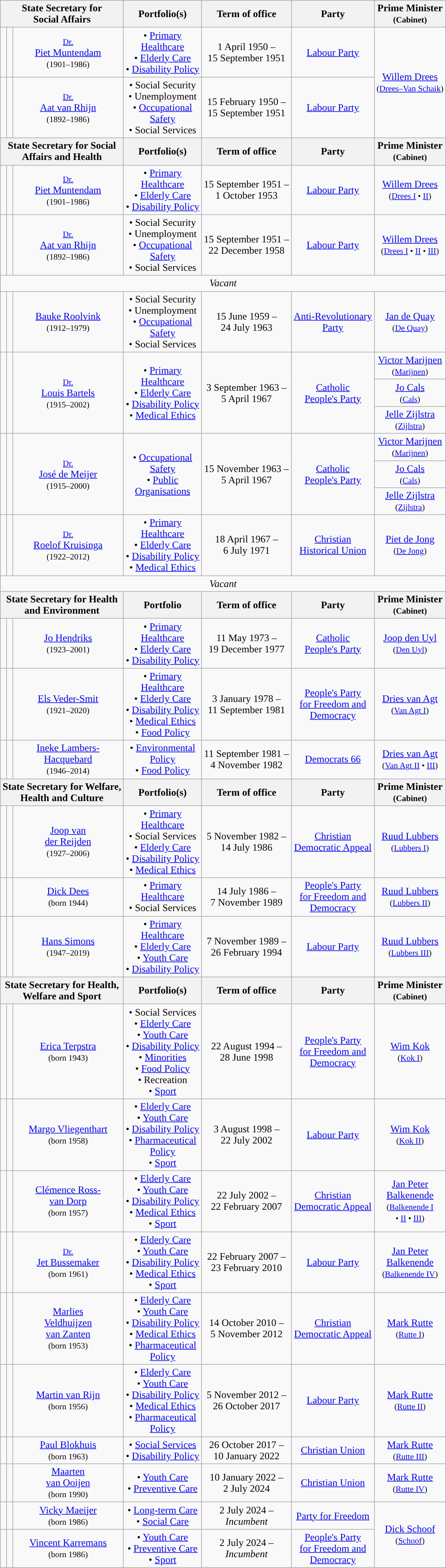<table class="wikitable" style="text-align:center">
<tr>
<th colspan=3>State Secretary for <br> Social Affairs</th>
<th>Portfolio(s)</th>
<th>Term of office</th>
<th>Party</th>
<th>Prime Minister <br> <small>(Cabinet)</small></th>
</tr>
<tr>
<td style="background:"></td>
<td></td>
<td><small><a href='#'>Dr.</a></small> <br> <a href='#'>Piet Muntendam</a> <br> <small>(1901–1986)</small></td>
<td>• <a href='#'>Primary <br> Healthcare</a> <br> • <a href='#'>Elderly Care</a> <br> • <a href='#'>Disability Policy</a></td>
<td>1 April 1950 – <br> 15 September 1951</td>
<td><a href='#'>Labour Party</a></td>
<td rowspan=2><a href='#'>Willem Drees</a> <br> <small>(<a href='#'>Drees–Van Schaik</a>)</small> <br></td>
</tr>
<tr>
<td style="background:"></td>
<td></td>
<td><small><a href='#'>Dr.</a></small> <br> <a href='#'>Aat van Rhijn</a> <br> <small>(1892–1986)</small></td>
<td>• Social Security <br> • Unemployment <br> • <a href='#'>Occupational <br> Safety</a> <br> • Social Services</td>
<td>15 February 1950 – <br> 15 September 1951</td>
<td><a href='#'>Labour Party</a></td>
</tr>
<tr>
<th colspan=3>State Secretary for Social <br> Affairs and Health</th>
<th>Portfolio(s)</th>
<th>Term of office</th>
<th>Party</th>
<th>Prime Minister <br> <small>(Cabinet)</small></th>
</tr>
<tr>
<td style="background:"></td>
<td></td>
<td><small><a href='#'>Dr.</a></small> <br> <a href='#'>Piet Muntendam</a> <br> <small>(1901–1986)</small></td>
<td>• <a href='#'>Primary <br> Healthcare</a> <br> • <a href='#'>Elderly Care</a> <br> • <a href='#'>Disability Policy</a></td>
<td>15 September 1951 – <br> 1 October 1953 <br> </td>
<td><a href='#'>Labour Party</a></td>
<td><a href='#'>Willem Drees</a> <br> <small>(<a href='#'>Drees I</a> • <a href='#'>II</a>) <br></small></td>
</tr>
<tr>
<td style="background:"></td>
<td></td>
<td><small><a href='#'>Dr.</a></small> <br> <a href='#'>Aat van Rhijn</a> <br> <small>(1892–1986)</small></td>
<td>• Social Security <br> • Unemployment <br> • <a href='#'>Occupational <br> Safety</a> <br> • Social Services</td>
<td>15 September 1951 – <br> 22 December 1958</td>
<td><a href='#'>Labour Party</a></td>
<td><a href='#'>Willem Drees</a> <br> <small>(<a href='#'>Drees I</a> • <a href='#'>II</a> • <a href='#'>III</a>)</small> <br></td>
</tr>
<tr>
<td colspan=7><em>Vacant</em></td>
</tr>
<tr>
<td style="background:"></td>
<td></td>
<td><a href='#'>Bauke Roolvink</a> <br> <small>(1912–1979)</small></td>
<td>• Social Security <br> • Unemployment <br> • <a href='#'>Occupational <br> Safety</a> <br> • Social Services</td>
<td>15 June 1959 – <br> 24 July 1963</td>
<td><a href='#'>Anti-Revolutionary <br> Party</a></td>
<td><a href='#'>Jan de Quay</a> <br> <small>(<a href='#'>De Quay</a>)</small> <br></td>
</tr>
<tr>
<td rowspan=3 style="background:"></td>
<td rowspan=3></td>
<td rowspan=3><small><a href='#'>Dr.</a></small> <br> <a href='#'>Louis Bartels</a> <br> <small>(1915–2002)</small></td>
<td rowspan=3>• <a href='#'>Primary <br> Healthcare</a> <br> • <a href='#'>Elderly Care</a> <br> • <a href='#'>Disability Policy</a> <br> • <a href='#'>Medical Ethics</a></td>
<td rowspan=3>3 September 1963 – <br> 5 April 1967</td>
<td rowspan=3><a href='#'>Catholic <br> People's Party</a></td>
<td><a href='#'>Victor Marijnen</a> <br> <small>(<a href='#'>Marijnen</a>)</small> <br></td>
</tr>
<tr>
<td><a href='#'>Jo Cals</a> <br> <small>(<a href='#'>Cals</a>)</small> <br></td>
</tr>
<tr>
<td><a href='#'>Jelle Zijlstra</a> <br> <small>(<a href='#'>Zijlstra</a>)</small> <br></td>
</tr>
<tr>
<td rowspan=3 style="background:"></td>
<td rowspan=3></td>
<td rowspan=3><small><a href='#'>Dr.</a></small> <br> <a href='#'>José de Meijer</a> <br> <small>(1915–2000)</small></td>
<td rowspan=3>• <a href='#'>Occupational <br> Safety</a> <br> • <a href='#'>Public <br> Organisations</a></td>
<td rowspan=3>15 November 1963 – <br> 5 April 1967</td>
<td rowspan=3><a href='#'>Catholic <br> People's Party</a></td>
<td><a href='#'>Victor Marijnen</a> <br> <small>(<a href='#'>Marijnen</a>)</small> <br></td>
</tr>
<tr>
<td><a href='#'>Jo Cals</a> <br> <small>(<a href='#'>Cals</a>)</small> <br></td>
</tr>
<tr>
<td><a href='#'>Jelle Zijlstra</a> <br> <small>(<a href='#'>Zijlstra</a>)</small> <br></td>
</tr>
<tr>
<td style="background:"></td>
<td></td>
<td><small><a href='#'>Dr.</a></small> <br> <a href='#'>Roelof Kruisinga</a> <br> <small>(1922–2012)</small></td>
<td>• <a href='#'>Primary <br> Healthcare</a> <br> • <a href='#'>Elderly Care</a> <br> • <a href='#'>Disability Policy</a> <br> • <a href='#'>Medical Ethics</a></td>
<td>18 April 1967 – <br> 6 July 1971</td>
<td><a href='#'>Christian <br> Historical Union</a></td>
<td><a href='#'>Piet de Jong</a> <br> <small>(<a href='#'>De Jong</a>)</small> <br></td>
</tr>
<tr>
<td colspan=7><em>Vacant</em></td>
</tr>
<tr>
<th colspan=3>State Secretary for Health <br> and Environment</th>
<th>Portfolio</th>
<th>Term of office</th>
<th>Party</th>
<th>Prime Minister <br> <small>(Cabinet)</small></th>
</tr>
<tr>
<td style="background:"></td>
<td></td>
<td><a href='#'>Jo Hendriks</a> <br> <small>(1923–2001)</small></td>
<td>• <a href='#'>Primary <br> Healthcare</a> <br> • <a href='#'>Elderly Care</a> <br> • <a href='#'>Disability Policy</a></td>
<td>11 May 1973 – <br> 19 December 1977</td>
<td><a href='#'>Catholic <br> People's Party</a></td>
<td><a href='#'>Joop den Uyl</a> <br> <small>(<a href='#'>Den Uyl</a>)</small> <br></td>
</tr>
<tr>
<td style="background:"></td>
<td></td>
<td><a href='#'>Els Veder-Smit</a> <br> <small>(1921–2020)</small></td>
<td>• <a href='#'>Primary <br> Healthcare</a> <br> • <a href='#'>Elderly Care</a> <br> • <a href='#'>Disability Policy</a> <br> • <a href='#'>Medical Ethics</a> <br> • <a href='#'>Food Policy</a></td>
<td>3 January 1978 – <br> 11 September 1981</td>
<td><a href='#'>People's Party <br> for Freedom and <br> Democracy</a></td>
<td><a href='#'>Dries van Agt</a> <br> <small>(<a href='#'>Van Agt I</a>)</small> <br></td>
</tr>
<tr>
<td style="background:"></td>
<td></td>
<td><a href='#'>Ineke Lambers-<br>Hacquebard</a> <br> <small>(1946–2014)</small></td>
<td>• <a href='#'>Environmental <br> Policy</a> <br> • <a href='#'>Food Policy</a></td>
<td>11 September 1981 – <br> 4 November 1982</td>
<td><a href='#'>Democrats 66</a></td>
<td><a href='#'>Dries van Agt</a> <br> <small>(<a href='#'>Van Agt II</a> • <a href='#'>III</a>)</small> <br></td>
</tr>
<tr>
<th colspan=3>State Secretary for Welfare, <br> Health and Culture</th>
<th>Portfolio(s)</th>
<th>Term of office</th>
<th>Party</th>
<th>Prime Minister <br> <small>(Cabinet)</small></th>
</tr>
<tr>
<td style="background:"></td>
<td></td>
<td><a href='#'>Joop van <br> der Reijden</a> <br> <small>(1927–2006)</small></td>
<td>• <a href='#'>Primary <br> Healthcare</a> <br> • Social Services <br> • <a href='#'>Elderly Care</a> <br> • <a href='#'>Disability Policy</a> <br> • <a href='#'>Medical Ethics</a></td>
<td>5 November 1982 – <br> 14 July 1986</td>
<td><a href='#'>Christian <br> Democratic Appeal</a></td>
<td><a href='#'>Ruud Lubbers</a> <br> <small>(<a href='#'>Lubbers I</a>)</small> <br></td>
</tr>
<tr>
<td style="background:"></td>
<td></td>
<td><a href='#'>Dick Dees</a> <br> <small>(born 1944)</small></td>
<td>• <a href='#'>Primary <br> Healthcare</a> <br> • Social Services</td>
<td>14 July 1986 – <br> 7 November 1989</td>
<td><a href='#'>People's Party <br> for Freedom and <br> Democracy</a></td>
<td><a href='#'>Ruud Lubbers</a> <br> <small>(<a href='#'>Lubbers II</a>)</small> <br></td>
</tr>
<tr>
<td style="background:"></td>
<td></td>
<td><a href='#'>Hans Simons</a> <br> <small>(1947–2019)</small></td>
<td>• <a href='#'>Primary <br> Healthcare</a> <br> • <a href='#'>Elderly Care</a> <br> • <a href='#'>Youth Care</a> <br> • <a href='#'>Disability Policy</a></td>
<td>7 November 1989 – <br> 26 February 1994 <br> </td>
<td><a href='#'>Labour Party</a></td>
<td><a href='#'>Ruud Lubbers</a> <br> <small>(<a href='#'>Lubbers III</a>)</small> <br></td>
</tr>
<tr>
<th colspan=3>State Secretary for Health, <br> Welfare and Sport</th>
<th>Portfolio(s)</th>
<th>Term of office</th>
<th>Party</th>
<th>Prime Minister <br> <small>(Cabinet)</small></th>
</tr>
<tr>
<td style="background:"></td>
<td></td>
<td><a href='#'>Erica Terpstra</a> <br> <small>(born 1943)</small></td>
<td>• Social Services <br> • <a href='#'>Elderly Care</a> <br> • <a href='#'>Youth Care</a> <br> • <a href='#'>Disability Policy</a> <br> • <a href='#'>Minorities</a> <br> • <a href='#'>Food Policy</a> <br> • Recreation <br> • <a href='#'>Sport</a></td>
<td>22 August 1994 – <br> 28 June 1998</td>
<td><a href='#'>People's Party <br> for Freedom and <br> Democracy</a></td>
<td><a href='#'>Wim Kok</a> <br> <small>(<a href='#'>Kok I</a>)</small> <br></td>
</tr>
<tr>
<td style="background:"></td>
<td></td>
<td><a href='#'>Margo Vliegenthart</a> <br> <small>(born 1958)</small></td>
<td>• <a href='#'>Elderly Care</a> <br> • <a href='#'>Youth Care</a> <br> • <a href='#'>Disability Policy</a> <br> • <a href='#'>Pharmaceutical <br> Policy</a> <br> • <a href='#'>Sport</a></td>
<td>3 August 1998 – <br> 22 July 2002</td>
<td><a href='#'>Labour Party</a></td>
<td><a href='#'>Wim Kok</a> <br> <small>(<a href='#'>Kok II</a>)</small> <br></td>
</tr>
<tr>
<td style="background:"></td>
<td></td>
<td><a href='#'>Clémence Ross-<br>van Dorp</a> <br> <small>(born 1957)</small></td>
<td>• <a href='#'>Elderly Care</a> <br> • <a href='#'>Youth Care</a> <br> • <a href='#'>Disability Policy</a> <br> • <a href='#'>Medical Ethics</a> <br> • <a href='#'>Sport</a></td>
<td>22 July 2002 – <br> 22 February 2007</td>
<td><a href='#'>Christian <br> Democratic Appeal</a></td>
<td><a href='#'>Jan Peter <br> Balkenende</a> <br> <small>(<a href='#'>Balkenende I</a> <br> • <a href='#'>II</a> • <a href='#'>III</a>)</small> <br></td>
</tr>
<tr>
<td style="background:"></td>
<td></td>
<td><small><a href='#'>Dr.</a></small> <br> <a href='#'>Jet Bussemaker</a> <br> <small>(born 1961)</small></td>
<td>• <a href='#'>Elderly Care</a> <br> • <a href='#'>Youth Care</a> <br> • <a href='#'>Disability Policy</a> <br> • <a href='#'>Medical Ethics</a> <br> • <a href='#'>Sport</a></td>
<td>22 February 2007 – <br> 23 February 2010 <br> </td>
<td><a href='#'>Labour Party</a></td>
<td><a href='#'>Jan Peter <br> Balkenende</a> <br> <small>(<a href='#'>Balkenende IV</a>)</small> <br></td>
</tr>
<tr>
<td style="background:"></td>
<td></td>
<td><a href='#'>Marlies <br> Veldhuijzen <br> van Zanten</a> <br> <small>(born 1953)</small></td>
<td>• <a href='#'>Elderly Care</a> <br> • <a href='#'>Youth Care</a> <br> • <a href='#'>Disability Policy</a> <br> • <a href='#'>Medical Ethics</a> <br> • <a href='#'>Pharmaceutical <br> Policy</a></td>
<td>14 October 2010 – <br> 5 November 2012</td>
<td><a href='#'>Christian <br> Democratic Appeal</a></td>
<td><a href='#'>Mark Rutte</a> <br> <small>(<a href='#'>Rutte I</a>)</small> <br></td>
</tr>
<tr>
<td style="background:"></td>
<td></td>
<td><a href='#'>Martin van Rijn</a> <br> <small>(born 1956)</small></td>
<td>• <a href='#'>Elderly Care</a> <br> • <a href='#'>Youth Care</a> <br> • <a href='#'>Disability Policy</a> <br> • <a href='#'>Medical Ethics</a> <br> • <a href='#'>Pharmaceutical <br> Policy</a></td>
<td>5 November 2012 – <br> 26 October 2017</td>
<td><a href='#'>Labour Party</a></td>
<td><a href='#'>Mark Rutte</a> <br> <small>(<a href='#'>Rutte II</a>)</small> <br></td>
</tr>
<tr>
<td style="background:"></td>
<td></td>
<td><a href='#'>Paul Blokhuis</a> <br> <small>(born 1963)</small></td>
<td>• <a href='#'>Social Services</a> <br> • <a href='#'>Disability Policy</a></td>
<td>26 October 2017 – <br> 10 January 2022</td>
<td><a href='#'>Christian Union</a></td>
<td><a href='#'>Mark Rutte</a> <br> <small>(<a href='#'>Rutte III</a>)</small> <br></td>
</tr>
<tr>
<td style="background:"></td>
<td></td>
<td><a href='#'>Maarten <br> van Ooijen</a> <br> <small>(born 1990)</small></td>
<td>• <a href='#'>Youth Care</a> <br> • <a href='#'>Preventive Care</a></td>
<td>10 January 2022 – <br> 2 July 2024</td>
<td><a href='#'>Christian Union</a></td>
<td><a href='#'>Mark Rutte</a> <br> <small>(<a href='#'>Rutte IV</a>)</small> <br></td>
</tr>
<tr>
<td style="background:"></td>
<td></td>
<td><a href='#'>Vicky Maeijer</a> <br> <small>(born 1986)</small></td>
<td>• <a href='#'>Long-term Care</a> <br> • <a href='#'>Social Care</a></td>
<td>2 July 2024 – <br> <em>Incumbent</em></td>
<td><a href='#'>Party for Freedom</a></td>
<td rowspan=2><a href='#'>Dick Schoof</a> <br> <small>(<a href='#'>Schoof</a>)</small> <br></td>
</tr>
<tr>
<td style="background:"></td>
<td></td>
<td><a href='#'>Vincent Karremans</a> <br> <small>(born 1986)</small></td>
<td>• <a href='#'>Youth Care</a> <br> • <a href='#'>Preventive Care</a> <br> • <a href='#'>Sport</a></td>
<td>2 July 2024 – <br> <em>Incumbent</em></td>
<td><a href='#'>People's Party <br> for Freedom and <br> Democracy</a></td>
</tr>
</table>
